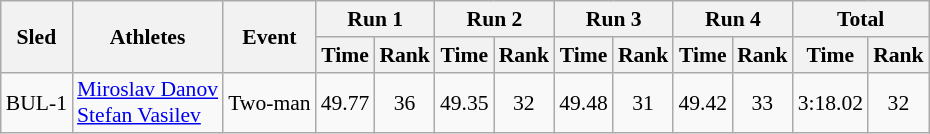<table class="wikitable" border="1" style="font-size:90%">
<tr>
<th rowspan="2">Sled</th>
<th rowspan="2">Athletes</th>
<th rowspan="2">Event</th>
<th colspan="2">Run 1</th>
<th colspan="2">Run 2</th>
<th colspan="2">Run 3</th>
<th colspan="2">Run 4</th>
<th colspan="2">Total</th>
</tr>
<tr>
<th>Time</th>
<th>Rank</th>
<th>Time</th>
<th>Rank</th>
<th>Time</th>
<th>Rank</th>
<th>Time</th>
<th>Rank</th>
<th>Time</th>
<th>Rank</th>
</tr>
<tr>
<td align="center">BUL-1</td>
<td><a href='#'>Miroslav Danov</a><br><a href='#'>Stefan Vasilev</a></td>
<td>Two-man</td>
<td align="center">49.77</td>
<td align="center">36</td>
<td align="center">49.35</td>
<td align="center">32</td>
<td align="center">49.48</td>
<td align="center">31</td>
<td align="center">49.42</td>
<td align="center">33</td>
<td align="center">3:18.02</td>
<td align="center">32</td>
</tr>
</table>
